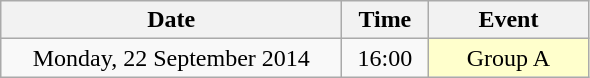<table class = "wikitable" style="text-align:center;">
<tr>
<th width=220>Date</th>
<th width=50>Time</th>
<th width=100>Event</th>
</tr>
<tr>
<td>Monday, 22 September 2014</td>
<td>16:00</td>
<td bgcolor=ffffcc>Group A</td>
</tr>
</table>
